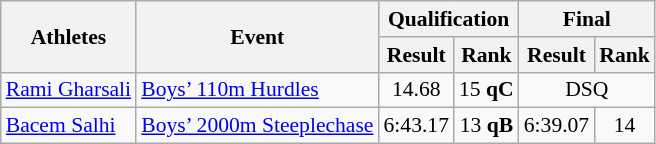<table class="wikitable" border="1" style="font-size:90%">
<tr>
<th rowspan=2>Athletes</th>
<th rowspan=2>Event</th>
<th colspan=2>Qualification</th>
<th colspan=2>Final</th>
</tr>
<tr>
<th>Result</th>
<th>Rank</th>
<th>Result</th>
<th>Rank</th>
</tr>
<tr>
<td><a href='#'>Rami Gharsali</a></td>
<td><a href='#'>Boys’ 110m Hurdles</a></td>
<td align=center>14.68</td>
<td align=center>15 <strong>qC</strong></td>
<td align=center colspan=2>DSQ</td>
</tr>
<tr>
<td><a href='#'>Bacem Salhi</a></td>
<td><a href='#'>Boys’ 2000m Steeplechase</a></td>
<td align=center>6:43.17</td>
<td align=center>13 <strong>qB</strong></td>
<td align=center>6:39.07</td>
<td align=center>14</td>
</tr>
</table>
